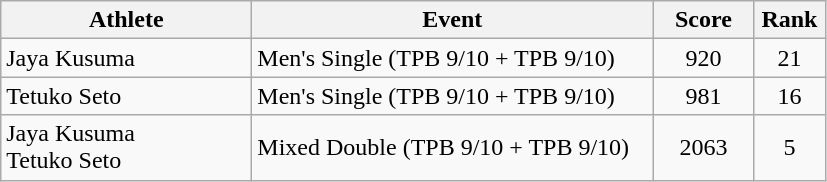<table class=wikitable style="text-align:center">
<tr>
<th width=160>Athlete</th>
<th width=260>Event</th>
<th width=60>Score</th>
<th width=40>Rank</th>
</tr>
<tr>
<td align="left">Jaya Kusuma</td>
<td align="left">Men's Single (TPB 9/10 + TPB 9/10)</td>
<td>920</td>
<td>21</td>
</tr>
<tr>
<td align="left">Tetuko Seto</td>
<td align="left">Men's Single (TPB 9/10 + TPB 9/10)</td>
<td>981</td>
<td>16</td>
</tr>
<tr>
<td align="left">Jaya Kusuma <br> Tetuko Seto</td>
<td align="left">Mixed Double (TPB 9/10 + TPB 9/10)</td>
<td>2063</td>
<td>5</td>
</tr>
</table>
